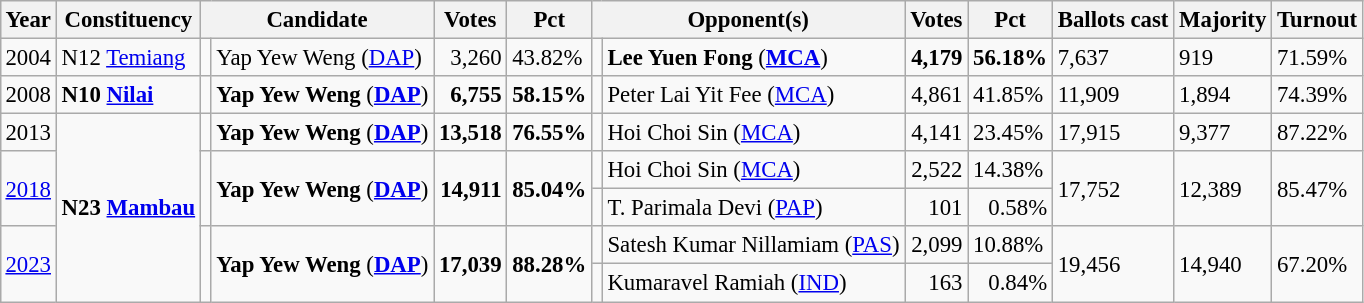<table class="wikitable" style="margin:0.5em ; font-size:95%">
<tr>
<th>Year</th>
<th>Constituency</th>
<th colspan=2>Candidate</th>
<th>Votes</th>
<th>Pct</th>
<th colspan=2>Opponent(s)</th>
<th>Votes</th>
<th>Pct</th>
<th>Ballots cast</th>
<th>Majority</th>
<th>Turnout</th>
</tr>
<tr>
<td>2004</td>
<td>N12 <a href='#'>Temiang</a></td>
<td></td>
<td>Yap Yew Weng (<a href='#'>DAP</a>)</td>
<td align=right>3,260</td>
<td>43.82%</td>
<td></td>
<td><strong>Lee Yuen Fong</strong> (<a href='#'><strong>MCA</strong></a>)</td>
<td align=right><strong>4,179</strong></td>
<td><strong>56.18%</strong></td>
<td>7,637</td>
<td>919</td>
<td>71.59%</td>
</tr>
<tr>
<td>2008</td>
<td><strong>N10 <a href='#'>Nilai</a></strong></td>
<td></td>
<td><strong>Yap Yew Weng</strong> (<a href='#'><strong>DAP</strong></a>)</td>
<td align=right><strong>6,755</strong></td>
<td><strong>58.15%</strong></td>
<td></td>
<td>Peter Lai Yit Fee (<a href='#'>MCA</a>)</td>
<td align=right>4,861</td>
<td>41.85%</td>
<td>11,909</td>
<td>1,894</td>
<td>74.39%</td>
</tr>
<tr>
<td>2013</td>
<td rowspan=5><strong>N23 <a href='#'>Mambau</a></strong></td>
<td></td>
<td><strong>Yap Yew Weng</strong> (<a href='#'><strong>DAP</strong></a>)</td>
<td align=right><strong>13,518</strong></td>
<td><strong>76.55%</strong></td>
<td></td>
<td>Hoi Choi Sin (<a href='#'>MCA</a>)</td>
<td align=right>4,141</td>
<td>23.45%</td>
<td>17,915</td>
<td>9,377</td>
<td>87.22%</td>
</tr>
<tr>
<td rowspan=2><a href='#'>2018</a></td>
<td rowspan=2 ></td>
<td rowspan=2><strong>Yap Yew Weng</strong> (<a href='#'><strong>DAP</strong></a>)</td>
<td rowspan=2 align=right><strong>14,911</strong></td>
<td rowspan=2><strong>85.04%</strong></td>
<td></td>
<td>Hoi Choi Sin (<a href='#'>MCA</a>)</td>
<td align=right>2,522</td>
<td>14.38%</td>
<td rowspan=2>17,752</td>
<td rowspan=2>12,389</td>
<td rowspan=2>85.47%</td>
</tr>
<tr>
<td bgcolor=></td>
<td>T. Parimala Devi (<a href='#'>PAP</a>)</td>
<td align=right>101</td>
<td align=right>0.58%</td>
</tr>
<tr>
<td rowspan=2><a href='#'>2023</a></td>
<td rowspan=2 ></td>
<td rowspan=2><strong>Yap Yew Weng</strong> (<a href='#'><strong>DAP</strong></a>)</td>
<td rowspan=2 align=right><strong>17,039</strong></td>
<td rowspan=2><strong>88.28%</strong></td>
<td bgcolor=></td>
<td>Satesh Kumar Nillamiam (<a href='#'>PAS</a>)</td>
<td align=right>2,099</td>
<td>10.88%</td>
<td rowspan=2>19,456</td>
<td rowspan=2>14,940</td>
<td rowspan=2>67.20%</td>
</tr>
<tr>
<td></td>
<td>Kumaravel Ramiah (<a href='#'>IND</a>)</td>
<td align=right>163</td>
<td align=right>0.84%</td>
</tr>
</table>
